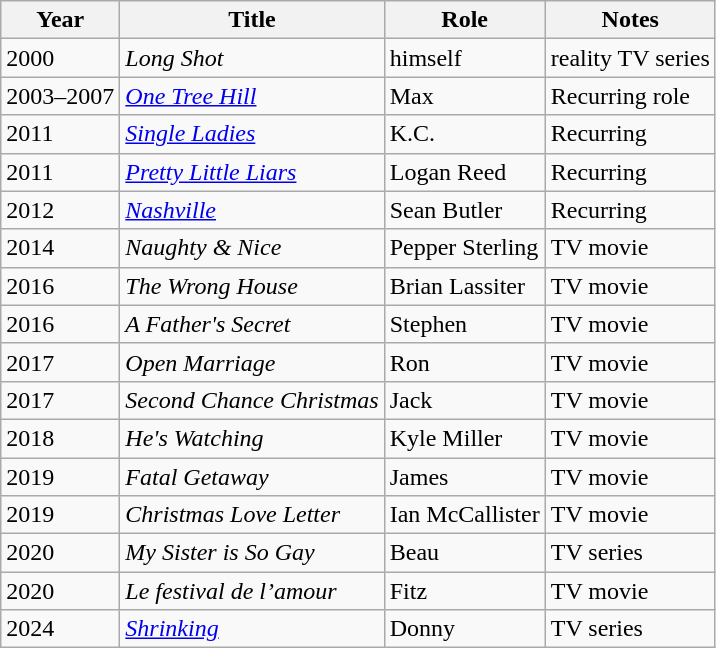<table class="wikitable">
<tr>
<th>Year</th>
<th>Title</th>
<th>Role</th>
<th>Notes</th>
</tr>
<tr>
<td>2000</td>
<td><em>Long Shot</em></td>
<td>himself</td>
<td>reality TV series</td>
</tr>
<tr>
<td>2003–2007</td>
<td><em><a href='#'>One Tree Hill</a></em></td>
<td>Max</td>
<td>Recurring role</td>
</tr>
<tr>
<td>2011</td>
<td><em><a href='#'>Single Ladies</a></em></td>
<td>K.C.</td>
<td>Recurring</td>
</tr>
<tr>
<td>2011</td>
<td><em><a href='#'>Pretty Little Liars</a></em></td>
<td>Logan Reed</td>
<td>Recurring</td>
</tr>
<tr>
<td>2012</td>
<td><em><a href='#'>Nashville</a></em></td>
<td>Sean Butler</td>
<td>Recurring</td>
</tr>
<tr>
<td>2014</td>
<td><em>Naughty & Nice</em></td>
<td>Pepper Sterling</td>
<td>TV movie</td>
</tr>
<tr>
<td>2016</td>
<td><em>The Wrong House</em></td>
<td>Brian Lassiter</td>
<td>TV movie</td>
</tr>
<tr>
<td>2016</td>
<td><em>A Father's Secret</em></td>
<td>Stephen</td>
<td>TV movie</td>
</tr>
<tr>
<td>2017</td>
<td><em>Open Marriage</em></td>
<td>Ron</td>
<td>TV movie</td>
</tr>
<tr>
<td>2017</td>
<td><em>Second Chance Christmas</em></td>
<td>Jack</td>
<td>TV movie</td>
</tr>
<tr>
<td>2018</td>
<td><em>He's Watching</em></td>
<td>Kyle Miller</td>
<td>TV movie</td>
</tr>
<tr>
<td>2019</td>
<td><em>Fatal Getaway</em></td>
<td>James</td>
<td>TV movie</td>
</tr>
<tr>
<td>2019</td>
<td><em>Christmas Love Letter</em></td>
<td>Ian McCallister</td>
<td>TV movie</td>
</tr>
<tr>
<td>2020</td>
<td><em>My Sister is So Gay</em></td>
<td>Beau</td>
<td>TV series</td>
</tr>
<tr>
<td>2020</td>
<td><em>Le festival de l’amour</em></td>
<td>Fitz</td>
<td>TV movie</td>
</tr>
<tr>
<td>2024</td>
<td><em><a href='#'>Shrinking</a></em></td>
<td>Donny</td>
<td>TV series</td>
</tr>
</table>
